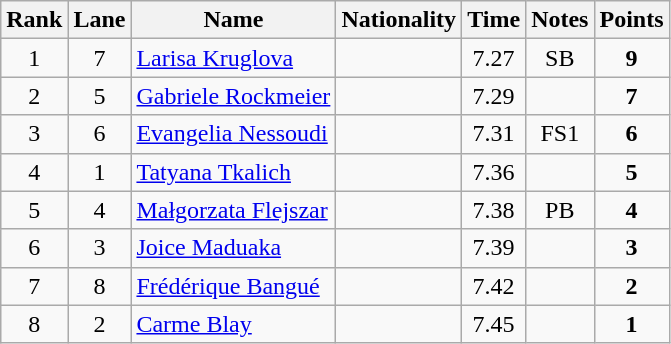<table class="wikitable sortable" style="text-align:center">
<tr>
<th>Rank</th>
<th>Lane</th>
<th>Name</th>
<th>Nationality</th>
<th>Time</th>
<th>Notes</th>
<th>Points</th>
</tr>
<tr>
<td>1</td>
<td>7</td>
<td align=left><a href='#'>Larisa Kruglova</a></td>
<td align=left></td>
<td>7.27</td>
<td>SB</td>
<td><strong>9</strong></td>
</tr>
<tr>
<td>2</td>
<td>5</td>
<td align=left><a href='#'>Gabriele Rockmeier</a></td>
<td align=left></td>
<td>7.29</td>
<td></td>
<td><strong>7</strong></td>
</tr>
<tr>
<td>3</td>
<td>6</td>
<td align=left><a href='#'>Evangelia Nessoudi</a></td>
<td align=left></td>
<td>7.31</td>
<td>FS1</td>
<td><strong>6</strong></td>
</tr>
<tr>
<td>4</td>
<td>1</td>
<td align=left><a href='#'>Tatyana Tkalich</a></td>
<td align=left></td>
<td>7.36</td>
<td></td>
<td><strong>5</strong></td>
</tr>
<tr>
<td>5</td>
<td>4</td>
<td align=left><a href='#'>Małgorzata Flejszar</a></td>
<td align=left></td>
<td>7.38</td>
<td>PB</td>
<td><strong>4</strong></td>
</tr>
<tr>
<td>6</td>
<td>3</td>
<td align=left><a href='#'>Joice Maduaka</a></td>
<td align=left></td>
<td>7.39</td>
<td></td>
<td><strong>3</strong></td>
</tr>
<tr>
<td>7</td>
<td>8</td>
<td align=left><a href='#'>Frédérique Bangué</a></td>
<td align=left></td>
<td>7.42</td>
<td></td>
<td><strong>2</strong></td>
</tr>
<tr>
<td>8</td>
<td>2</td>
<td align=left><a href='#'>Carme Blay</a></td>
<td align=left></td>
<td>7.45</td>
<td></td>
<td><strong>1</strong></td>
</tr>
</table>
